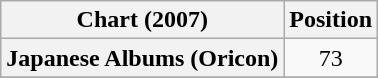<table class="wikitable plainrowheaders">
<tr>
<th>Chart (2007)</th>
<th>Position</th>
</tr>
<tr>
<th scope="row">Japanese Albums (Oricon)</th>
<td style="text-align:center;">73</td>
</tr>
<tr>
</tr>
</table>
